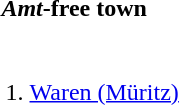<table>
<tr>
<th><em>Amt</em>-free town</th>
</tr>
<tr>
<td valign=top><br><ol><li><a href='#'>Waren (Müritz)</a></li></ol></td>
</tr>
</table>
